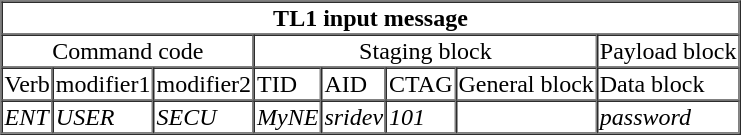<table border=1 cellspacing=0>
<tr>
<td colspan=8 align=center><strong>TL1 input message</strong></td>
</tr>
<tr>
<td colspan=3 align=center>Command code</td>
<td colspan=4 align=center>Staging block</td>
<td colspan=1 align=center>Payload block</td>
</tr>
<tr>
<td>Verb</td>
<td>modifier1</td>
<td>modifier2</td>
<td>TID</td>
<td>AID</td>
<td>CTAG</td>
<td>General block</td>
<td>Data block</td>
</tr>
<tr>
<td><em>ENT</em></td>
<td><em>USER</em></td>
<td><em>SECU</em></td>
<td><em>MyNE</em></td>
<td><em>sridev</em></td>
<td><em>101</em></td>
<td></td>
<td><em>password</em></td>
</tr>
</table>
